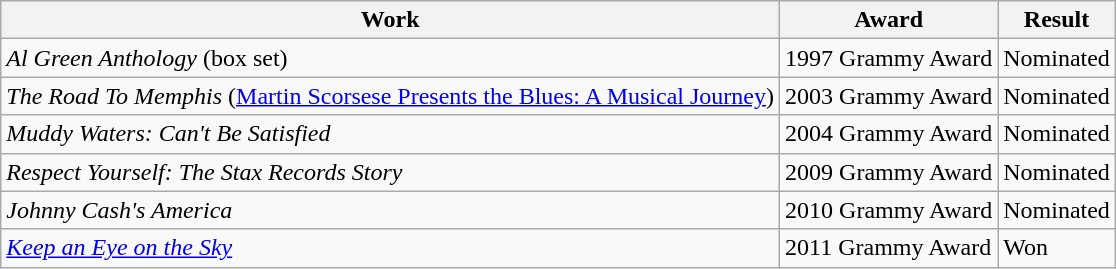<table class="wikitable">
<tr>
<th>Work</th>
<th>Award</th>
<th>Result</th>
</tr>
<tr>
<td><em>Al Green Anthology</em> (box set)</td>
<td>1997 Grammy Award</td>
<td>Nominated</td>
</tr>
<tr>
<td><em>The Road To Memphis</em> (<a href='#'>Martin Scorsese Presents the Blues: A Musical Journey</a>)</td>
<td>2003 Grammy Award</td>
<td>Nominated</td>
</tr>
<tr>
<td><em>Muddy Waters: Can't Be Satisfied</em></td>
<td>2004 Grammy Award</td>
<td>Nominated</td>
</tr>
<tr>
<td><em>Respect Yourself: The Stax Records Story</em></td>
<td>2009 Grammy Award</td>
<td>Nominated</td>
</tr>
<tr>
<td><em>Johnny Cash's America</em></td>
<td>2010 Grammy Award</td>
<td>Nominated</td>
</tr>
<tr>
<td><em><a href='#'>Keep an Eye on the Sky</a></em></td>
<td>2011 Grammy Award</td>
<td>Won</td>
</tr>
</table>
